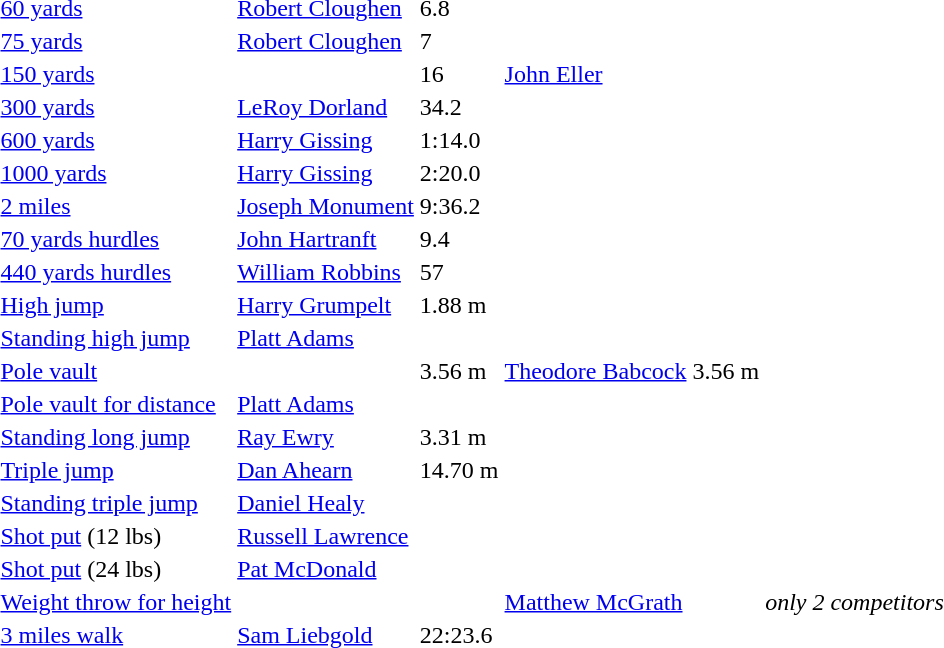<table>
<tr>
<td><a href='#'>60 yards</a></td>
<td><a href='#'>Robert Cloughen</a></td>
<td>6.8</td>
<td></td>
<td></td>
<td></td>
<td></td>
</tr>
<tr>
<td><a href='#'>75 yards</a></td>
<td><a href='#'>Robert Cloughen</a></td>
<td>7</td>
<td></td>
<td></td>
<td></td>
<td></td>
</tr>
<tr>
<td><a href='#'>150 yards</a></td>
<td></td>
<td>16</td>
<td><a href='#'>John Eller</a></td>
<td></td>
<td></td>
<td></td>
</tr>
<tr>
<td><a href='#'>300 yards</a></td>
<td><a href='#'>LeRoy Dorland</a></td>
<td>34.2</td>
<td></td>
<td></td>
<td></td>
<td></td>
</tr>
<tr>
<td><a href='#'>600 yards</a></td>
<td><a href='#'>Harry Gissing</a></td>
<td>1:14.0</td>
<td></td>
<td></td>
<td></td>
<td></td>
</tr>
<tr>
<td><a href='#'>1000 yards</a></td>
<td><a href='#'>Harry Gissing</a></td>
<td>2:20.0</td>
<td></td>
<td></td>
<td></td>
<td></td>
</tr>
<tr>
<td><a href='#'>2 miles</a></td>
<td><a href='#'>Joseph Monument</a></td>
<td>9:36.2</td>
<td></td>
<td></td>
<td></td>
<td></td>
</tr>
<tr>
<td><a href='#'>70 yards hurdles</a></td>
<td><a href='#'>John Hartranft</a></td>
<td>9.4</td>
<td></td>
<td></td>
<td></td>
<td></td>
</tr>
<tr>
<td><a href='#'>440 yards hurdles</a></td>
<td><a href='#'>William Robbins</a></td>
<td>57</td>
<td></td>
<td></td>
<td></td>
<td></td>
</tr>
<tr>
<td><a href='#'>High jump</a></td>
<td><a href='#'>Harry Grumpelt</a></td>
<td>1.88 m</td>
<td></td>
<td></td>
<td></td>
<td></td>
</tr>
<tr>
<td><a href='#'>Standing high jump</a></td>
<td><a href='#'>Platt Adams</a></td>
<td></td>
<td></td>
<td></td>
<td></td>
<td></td>
</tr>
<tr>
<td><a href='#'>Pole vault</a></td>
<td></td>
<td>3.56 m</td>
<td><a href='#'>Theodore Babcock</a></td>
<td>3.56 m</td>
<td></td>
<td></td>
</tr>
<tr>
<td><a href='#'>Pole vault for distance</a></td>
<td><a href='#'>Platt Adams</a></td>
<td></td>
<td></td>
<td></td>
<td></td>
<td></td>
</tr>
<tr>
<td><a href='#'>Standing long jump</a></td>
<td><a href='#'>Ray Ewry</a></td>
<td>3.31 m</td>
<td></td>
<td></td>
<td></td>
<td></td>
</tr>
<tr>
<td><a href='#'>Triple jump</a></td>
<td><a href='#'>Dan Ahearn</a></td>
<td>14.70 m</td>
<td></td>
<td></td>
<td></td>
<td></td>
</tr>
<tr>
<td><a href='#'>Standing triple jump</a></td>
<td><a href='#'>Daniel Healy</a></td>
<td></td>
<td></td>
<td></td>
<td></td>
<td></td>
</tr>
<tr>
<td><a href='#'>Shot put</a> (12 lbs)</td>
<td><a href='#'>Russell Lawrence</a></td>
<td></td>
<td></td>
<td></td>
<td></td>
<td></td>
</tr>
<tr>
<td><a href='#'>Shot put</a> (24 lbs)</td>
<td><a href='#'>Pat McDonald</a></td>
<td></td>
<td></td>
<td></td>
<td></td>
<td></td>
</tr>
<tr>
<td><a href='#'>Weight throw for height</a></td>
<td></td>
<td></td>
<td><a href='#'>Matthew McGrath</a></td>
<td></td>
<td colspan=2><em>only 2 competitors</em></td>
</tr>
<tr>
<td><a href='#'>3 miles walk</a></td>
<td><a href='#'>Sam Liebgold</a></td>
<td>22:23.6</td>
<td></td>
<td></td>
<td></td>
<td></td>
</tr>
</table>
